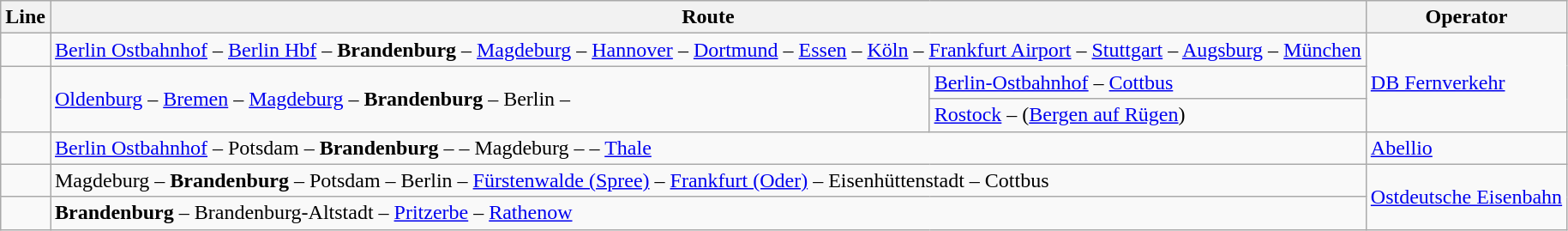<table class="wikitable">
<tr>
<th>Line</th>
<th colspan="2">Route</th>
<th>Operator</th>
</tr>
<tr>
<td align="center"></td>
<td colspan="2"><a href='#'>Berlin Ostbahnhof</a> – <a href='#'>Berlin Hbf</a> – <strong>Brandenburg</strong> – <a href='#'>Magdeburg</a> – <a href='#'>Hannover</a> – <a href='#'>Dortmund</a> – <a href='#'>Essen</a> – <a href='#'>Köln</a> – <a href='#'>Frankfurt Airport</a> – <a href='#'>Stuttgart</a> – <a href='#'>Augsburg</a> – <a href='#'>München</a></td>
<td rowspan="3"><a href='#'>DB Fernverkehr</a></td>
</tr>
<tr>
<td rowspan="2" align="center"></td>
<td rowspan="2"> <a href='#'>Oldenburg</a> – <a href='#'>Bremen</a> – <a href='#'>Magdeburg</a> – <strong>Brandenburg</strong> – Berlin –</td>
<td><a href='#'>Berlin-Ostbahnhof</a> – <a href='#'>Cottbus</a></td>
</tr>
<tr>
<td><a href='#'>Rostock</a> – (<a href='#'>Bergen auf Rügen</a>)</td>
</tr>
<tr>
<td align="center"></td>
<td colspan="2"><a href='#'>Berlin Ostbahnhof</a> – Potsdam – <strong>Brandenburg</strong> –  – Magdeburg –  – <a href='#'>Thale</a></td>
<td><a href='#'>Abellio</a></td>
</tr>
<tr>
<td align="center"></td>
<td colspan="2">Magdeburg – <strong>Brandenburg</strong> – Potsdam – Berlin – <a href='#'>Fürstenwalde (Spree)</a> – <a href='#'>Frankfurt (Oder)</a> – Eisenhüttenstadt – Cottbus</td>
<td rowspan="2"><a href='#'>Ostdeutsche Eisenbahn</a></td>
</tr>
<tr>
<td align="center"></td>
<td colspan="2"><strong>Brandenburg</strong> – Brandenburg-Altstadt – <a href='#'>Pritzerbe</a> – <a href='#'>Rathenow</a></td>
</tr>
</table>
